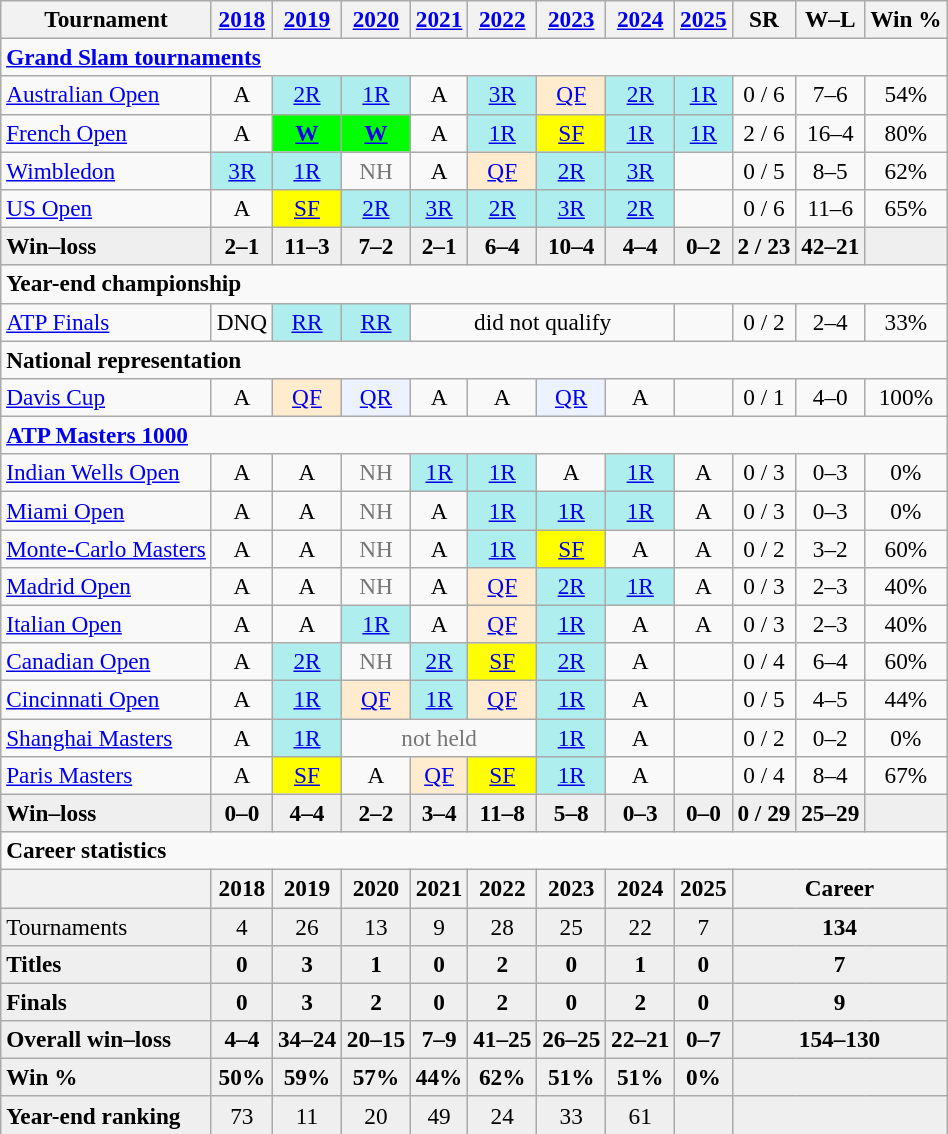<table class="wikitable nowrap" style=text-align:center;font-size:97%>
<tr>
<th>Tournament</th>
<th><a href='#'>2018</a></th>
<th><a href='#'>2019</a></th>
<th><a href='#'>2020</a></th>
<th><a href='#'>2021</a></th>
<th><a href='#'>2022</a></th>
<th><a href='#'>2023</a></th>
<th><a href='#'>2024</a></th>
<th><a href='#'>2025</a></th>
<th>SR</th>
<th>W–L</th>
<th>Win %</th>
</tr>
<tr>
<td colspan="12" style="text-align:left"><strong><a href='#'>Grand Slam tournaments</a></strong></td>
</tr>
<tr>
<td align=left><a href='#'>Australian Open</a></td>
<td>A</td>
<td bgcolor=afeeee><a href='#'>2R</a></td>
<td bgcolor=afeeee><a href='#'>1R</a></td>
<td>A</td>
<td bgcolor=afeeee><a href='#'>3R</a></td>
<td bgcolor=ffebcd><a href='#'>QF</a></td>
<td bgcolor=afeeee><a href='#'>2R</a></td>
<td bgcolor=afeeee><a href='#'>1R</a></td>
<td>0 / 6</td>
<td>7–6</td>
<td>54%</td>
</tr>
<tr>
<td align=left><a href='#'>French Open</a></td>
<td>A</td>
<td bgcolor=lime><a href='#'><strong>W</strong></a></td>
<td bgcolor=lime><a href='#'><strong>W</strong></a></td>
<td>A</td>
<td bgcolor=afeeee><a href='#'>1R</a></td>
<td bgcolor=yellow><a href='#'>SF</a></td>
<td bgcolor=afeeee><a href='#'>1R</a></td>
<td bgcolor=afeeee><a href='#'>1R</a></td>
<td>2 / 6</td>
<td>16–4</td>
<td>80%</td>
</tr>
<tr>
<td align=left><a href='#'>Wimbledon</a></td>
<td bgcolor=afeeee><a href='#'>3R</a></td>
<td bgcolor=afeeee><a href='#'>1R</a></td>
<td style=color:#767676>NH</td>
<td>A</td>
<td bgcolor=ffebcd><a href='#'>QF</a></td>
<td bgcolor=afeeee><a href='#'>2R</a></td>
<td bgcolor=afeeee><a href='#'>3R</a></td>
<td></td>
<td>0 / 5</td>
<td>8–5</td>
<td>62%</td>
</tr>
<tr>
<td align=left><a href='#'>US Open</a></td>
<td>A</td>
<td bgcolor=yellow><a href='#'>SF</a></td>
<td bgcolor=afeeee><a href='#'>2R</a></td>
<td bgcolor=afeeee><a href='#'>3R</a></td>
<td bgcolor=afeeee><a href='#'>2R</a></td>
<td bgcolor=afeeee><a href='#'>3R</a></td>
<td bgcolor=afeeee><a href='#'>2R</a></td>
<td></td>
<td>0 / 6</td>
<td>11–6</td>
<td>65%</td>
</tr>
<tr style="font-weight:bold; background:#efefef">
<td style=text-align:left>Win–loss</td>
<td>2–1</td>
<td>11–3</td>
<td>7–2</td>
<td>2–1</td>
<td>6–4</td>
<td>10–4</td>
<td>4–4</td>
<td>0–2</td>
<td>2 / 23</td>
<td>42–21</td>
<td></td>
</tr>
<tr>
<td colspan="12" align="left"><strong>Year-end championship</strong></td>
</tr>
<tr>
<td align=left><a href='#'>ATP Finals</a></td>
<td>DNQ</td>
<td bgcolor=afeeee><a href='#'>RR</a></td>
<td bgcolor=afeeee><a href='#'>RR</a></td>
<td colspan=4>did not qualify</td>
<td></td>
<td>0 / 2</td>
<td>2–4</td>
<td>33%</td>
</tr>
<tr>
<td colspan="12" align="left"><strong>National representation</strong></td>
</tr>
<tr>
<td align=left><a href='#'>Davis Cup</a></td>
<td>A</td>
<td bgcolor=ffebcd><a href='#'>QF</a></td>
<td bgcolor=ecf2ff><a href='#'>QR</a></td>
<td>A</td>
<td>A</td>
<td bgcolor=ecf2ff><a href='#'>QR</a></td>
<td>A</td>
<td></td>
<td>0 / 1</td>
<td>4–0</td>
<td>100%</td>
</tr>
<tr>
<td colspan="12" align="left"><strong><a href='#'>ATP Masters 1000</a></strong></td>
</tr>
<tr>
<td align=left><a href='#'>Indian Wells Open</a></td>
<td>A</td>
<td>A</td>
<td style=color:#767676>NH</td>
<td bgcolor=afeeee><a href='#'>1R</a></td>
<td bgcolor=afeeee><a href='#'>1R</a></td>
<td>A</td>
<td bgcolor=afeeee><a href='#'>1R</a></td>
<td>A</td>
<td>0 / 3</td>
<td>0–3</td>
<td>0%</td>
</tr>
<tr>
<td align=left><a href='#'>Miami Open</a></td>
<td>A</td>
<td>A</td>
<td style=color:#767676>NH</td>
<td>A</td>
<td bgcolor=afeeee><a href='#'>1R</a></td>
<td bgcolor=afeeee><a href='#'>1R</a></td>
<td bgcolor=afeeee><a href='#'>1R</a></td>
<td>A</td>
<td>0 / 3</td>
<td>0–3</td>
<td>0%</td>
</tr>
<tr>
<td align=left><a href='#'>Monte-Carlo Masters</a></td>
<td>A</td>
<td>A</td>
<td style=color:#767676>NH</td>
<td>A</td>
<td bgcolor=afeeee><a href='#'>1R</a></td>
<td bgcolor=yellow><a href='#'>SF</a></td>
<td>A</td>
<td>A</td>
<td>0 / 2</td>
<td>3–2</td>
<td>60%</td>
</tr>
<tr>
<td align=left><a href='#'>Madrid Open</a></td>
<td>A</td>
<td>A</td>
<td style=color:#767676>NH</td>
<td>A</td>
<td bgcolor=ffebcd><a href='#'>QF</a></td>
<td bgcolor=afeeee><a href='#'>2R</a></td>
<td bgcolor=afeeee><a href='#'>1R</a></td>
<td>A</td>
<td>0 / 3</td>
<td>2–3</td>
<td>40%</td>
</tr>
<tr>
<td align=left><a href='#'>Italian Open</a></td>
<td>A</td>
<td>A</td>
<td bgcolor=afeeee><a href='#'>1R</a></td>
<td>A</td>
<td bgcolor=ffebcd><a href='#'>QF</a></td>
<td bgcolor=afeeee><a href='#'>1R</a></td>
<td>A</td>
<td>A</td>
<td>0 / 3</td>
<td>2–3</td>
<td>40%</td>
</tr>
<tr>
<td align=left><a href='#'>Canadian Open</a></td>
<td>A</td>
<td bgcolor=afeeee><a href='#'>2R</a></td>
<td style=color:#767676>NH</td>
<td bgcolor=afeeee><a href='#'>2R</a></td>
<td bgcolor=yellow><a href='#'>SF</a></td>
<td bgcolor=afeeee><a href='#'>2R</a></td>
<td>A</td>
<td></td>
<td>0 / 4</td>
<td>6–4</td>
<td>60%</td>
</tr>
<tr>
<td align=left><a href='#'>Cincinnati Open</a></td>
<td>A</td>
<td bgcolor=afeeee><a href='#'>1R</a></td>
<td bgcolor=ffebcd><a href='#'>QF</a></td>
<td bgcolor=afeeee><a href='#'>1R</a></td>
<td bgcolor=ffebcd><a href='#'>QF</a></td>
<td bgcolor=afeeee><a href='#'>1R</a></td>
<td>A</td>
<td></td>
<td>0 / 5</td>
<td>4–5</td>
<td>44%</td>
</tr>
<tr>
<td align=left><a href='#'>Shanghai Masters</a></td>
<td>A</td>
<td bgcolor=afeeee><a href='#'>1R</a></td>
<td colspan="3" style="color:#767676">not held</td>
<td bgcolor=afeeee><a href='#'>1R</a></td>
<td>A</td>
<td></td>
<td>0 / 2</td>
<td>0–2</td>
<td>0%</td>
</tr>
<tr>
<td align=left><a href='#'>Paris Masters</a></td>
<td>A</td>
<td bgcolor=yellow><a href='#'>SF</a></td>
<td>A</td>
<td bgcolor=ffebcd><a href='#'>QF</a></td>
<td bgcolor=yellow><a href='#'>SF</a></td>
<td bgcolor=afeeee><a href='#'>1R</a></td>
<td>A</td>
<td></td>
<td>0 / 4</td>
<td>8–4</td>
<td>67%</td>
</tr>
<tr style="font-weight:bold; background:#efefef">
<td style=text-align:left>Win–loss</td>
<td>0–0</td>
<td>4–4</td>
<td>2–2</td>
<td>3–4</td>
<td>11–8</td>
<td>5–8</td>
<td>0–3</td>
<td>0–0</td>
<td>0 / 29</td>
<td>25–29</td>
<td></td>
</tr>
<tr>
<td colspan="12" style="text-align:left"><strong>Career statistics</strong></td>
</tr>
<tr>
<th></th>
<th>2018</th>
<th>2019</th>
<th>2020</th>
<th>2021</th>
<th>2022</th>
<th>2023</th>
<th>2024</th>
<th>2025</th>
<th colspan="3">Career</th>
</tr>
<tr bgcolor=efefef>
<td align=left>Tournaments</td>
<td>4</td>
<td>26</td>
<td>13</td>
<td>9</td>
<td>28</td>
<td>25</td>
<td>22</td>
<td>7</td>
<td colspan="3"><strong>134</strong></td>
</tr>
<tr style="font-weight:bold; background:#efefef">
<td style=text-align:left>Titles</td>
<td>0</td>
<td>3</td>
<td>1</td>
<td>0</td>
<td>2</td>
<td>0</td>
<td>1</td>
<td>0</td>
<td colspan="3">7</td>
</tr>
<tr style="font-weight:bold; background:#efefef">
<td style=text-align:left>Finals</td>
<td>0</td>
<td>3</td>
<td>2</td>
<td>0</td>
<td>2</td>
<td>0</td>
<td>2</td>
<td>0</td>
<td colspan="3">9</td>
</tr>
<tr style="font-weight:bold; background:#efefef">
<td style=text-align:left>Overall win–loss</td>
<td>4–4</td>
<td>34–24</td>
<td>20–15</td>
<td>7–9</td>
<td>41–25</td>
<td>26–25</td>
<td>22–21</td>
<td>0–7</td>
<td colspan="3">154–130</td>
</tr>
<tr style="font-weight:bold; background:#efefef">
<td style=text-align:left>Win %</td>
<td>50%</td>
<td>59%</td>
<td>57%</td>
<td>44%</td>
<td>62%</td>
<td>51%</td>
<td>51%</td>
<td>0%</td>
<td colspan="3"></td>
</tr>
<tr style=background:#efefef>
<td align=left><strong>Year-end ranking</strong></td>
<td>73</td>
<td>11</td>
<td>20</td>
<td>49</td>
<td>24</td>
<td>33</td>
<td>61</td>
<td></td>
<td colspan="3"></td>
</tr>
</table>
